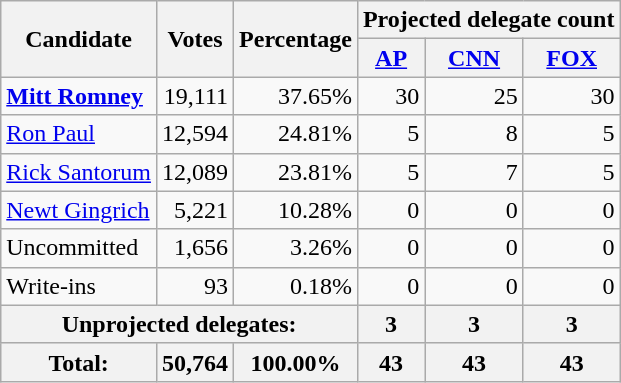<table class="wikitable" style="text-align:right;">
<tr>
<th rowspan="2">Candidate</th>
<th rowspan="2">Votes</th>
<th rowspan="2">Percentage</th>
<th colspan="3">Projected delegate count</th>
</tr>
<tr>
<th><a href='#'>AP</a><br></th>
<th><a href='#'>CNN</a><br></th>
<th><a href='#'>FOX</a><br></th>
</tr>
<tr>
<td style="text-align:left;"> <strong><a href='#'>Mitt Romney</a></strong></td>
<td>19,111</td>
<td>37.65%</td>
<td>30</td>
<td>25</td>
<td>30</td>
</tr>
<tr>
<td style="text-align:left;"><a href='#'>Ron Paul</a></td>
<td>12,594</td>
<td>24.81%</td>
<td>5</td>
<td>8</td>
<td>5</td>
</tr>
<tr>
<td style="text-align:left;"><a href='#'>Rick Santorum</a></td>
<td>12,089</td>
<td>23.81%</td>
<td>5</td>
<td>7</td>
<td>5</td>
</tr>
<tr>
<td style="text-align:left;"><a href='#'>Newt Gingrich</a></td>
<td>5,221</td>
<td>10.28%</td>
<td>0</td>
<td>0</td>
<td>0</td>
</tr>
<tr>
<td style="text-align:left;">Uncommitted</td>
<td>1,656</td>
<td>3.26%</td>
<td>0</td>
<td>0</td>
<td>0</td>
</tr>
<tr>
<td style="text-align:left;">Write-ins</td>
<td>93</td>
<td>0.18%</td>
<td>0</td>
<td>0</td>
<td>0</td>
</tr>
<tr style="background:#eee;">
<th colspan="3">Unprojected delegates:</th>
<th>3</th>
<th>3</th>
<th>3</th>
</tr>
<tr style="background:#eee;">
<th>Total:</th>
<th>50,764</th>
<th>100.00%</th>
<th>43</th>
<th>43</th>
<th>43</th>
</tr>
</table>
